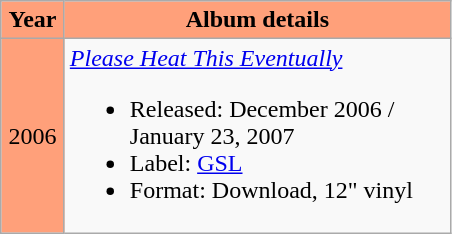<table class ="wikitable">
<tr>
<th width="35" style="background: #ffa07a">Year</th>
<th width="250" style="background: #ffa07a">Album details</th>
</tr>
<tr>
<td style="background: #ffa07a; text-align: center">2006</td>
<td><em><a href='#'>Please Heat This Eventually</a></em><br><ul><li>Released: December 2006 / January 23, 2007</li><li>Label: <a href='#'>GSL</a></li><li>Format: Download, 12" vinyl</li></ul></td>
</tr>
</table>
